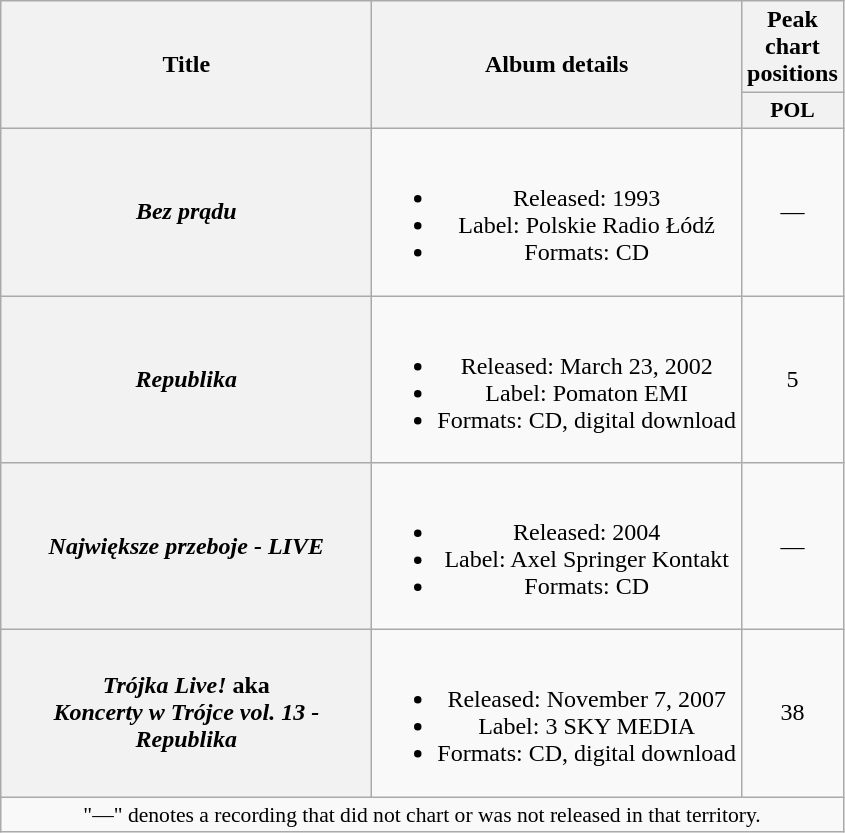<table class="wikitable plainrowheaders" style="text-align:center;">
<tr>
<th scope="col" rowspan="2" style="width:15em;">Title</th>
<th scope="col" rowspan="2">Album details</th>
<th scope="col" colspan="1">Peak chart positions</th>
</tr>
<tr>
<th scope="col" style="width:3em;font-size:90%;">POL<br></th>
</tr>
<tr>
<th scope="row"><em>Bez prądu</em></th>
<td><br><ul><li>Released: 1993</li><li>Label: Polskie Radio Łódź</li><li>Formats: CD</li></ul></td>
<td>—</td>
</tr>
<tr>
<th scope="row"><em>Republika</em></th>
<td><br><ul><li>Released: March 23, 2002</li><li>Label: Pomaton EMI</li><li>Formats: CD, digital download</li></ul></td>
<td>5</td>
</tr>
<tr>
<th scope="row"><em>Największe przeboje - LIVE</em></th>
<td><br><ul><li>Released: 2004</li><li>Label: Axel Springer Kontakt</li><li>Formats: CD</li></ul></td>
<td>—</td>
</tr>
<tr>
<th scope="row"><em>Trójka Live!</em> aka<br><em>Koncerty w Trójce vol. 13 - Republika</em></th>
<td><br><ul><li>Released: November 7, 2007</li><li>Label: 3 SKY MEDIA</li><li>Formats: CD, digital download</li></ul></td>
<td>38</td>
</tr>
<tr>
<td colspan="20" style="font-size:90%">"—" denotes a recording that did not chart or was not released in that territory.</td>
</tr>
</table>
